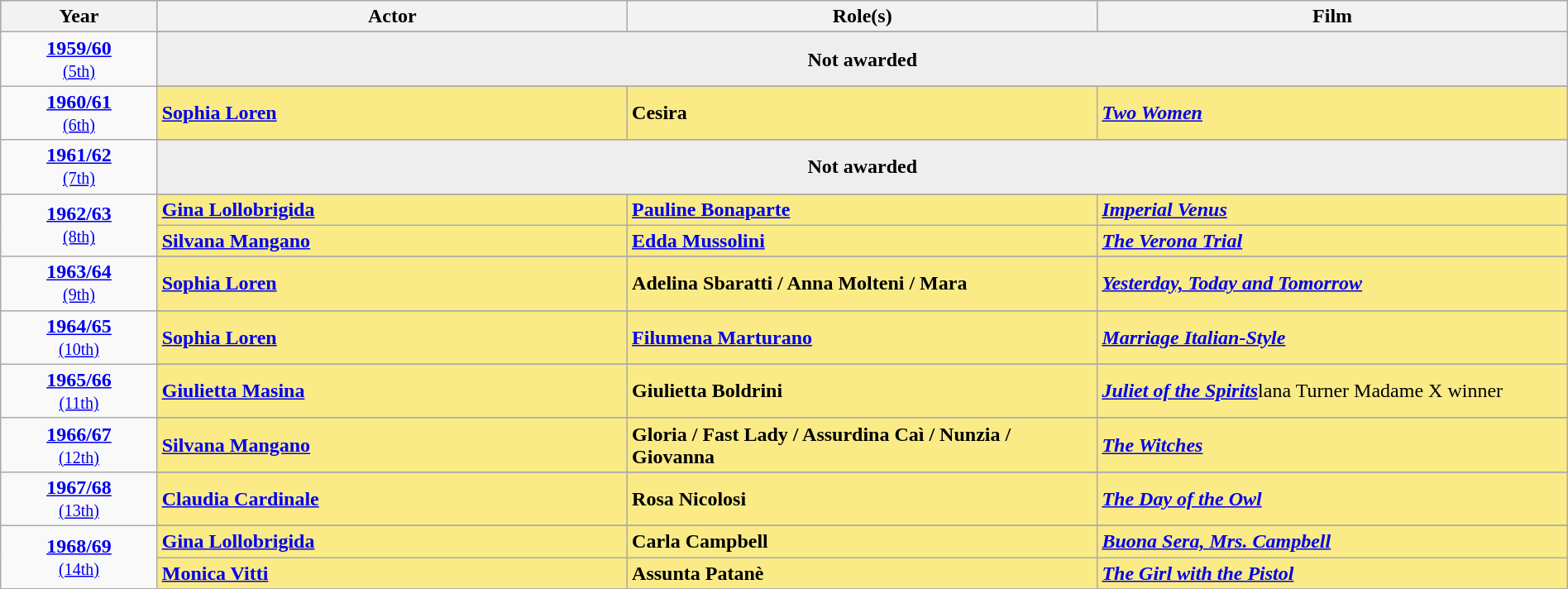<table class="wikitable" style="width:100%">
<tr bgcolor="#bebebe">
<th width="10%">Year</th>
<th width="30%">Actor</th>
<th width="30%">Role(s)</th>
<th width="30%">Film</th>
</tr>
<tr>
<td rowspan=2 style="text-align:center"><strong><a href='#'>1959/60</a></strong><br><small><a href='#'>(5th)</a></small></td>
</tr>
<tr style="background:#eee;">
<td colspan="3" style="text-align:center;"><strong>Not awarded</strong></td>
</tr>
<tr>
<td rowspan=2 style="text-align:center"><strong><a href='#'>1960/61</a></strong><br><small><a href='#'>(6th)</a></small></td>
</tr>
<tr style="background:#FAEB86">
<td><strong><a href='#'>Sophia Loren</a></strong></td>
<td><strong>Cesira</strong></td>
<td><strong><em><a href='#'>Two Women</a></em></strong></td>
</tr>
<tr>
<td rowspan=2 style="text-align:center"><strong><a href='#'>1961/62</a></strong><br><small><a href='#'>(7th)</a></small></td>
</tr>
<tr style="background:#eee;">
<td colspan="3" style="text-align:center;"><strong>Not awarded</strong></td>
</tr>
<tr>
<td rowspan=3 style="text-align:center"><strong><a href='#'>1962/63</a></strong><br><small><a href='#'>(8th)</a></small></td>
</tr>
<tr style="background:#FAEB86">
<td><strong><a href='#'>Gina Lollobrigida</a></strong></td>
<td><strong><a href='#'>Pauline Bonaparte</a></strong></td>
<td><strong><em><a href='#'>Imperial Venus</a></em></strong></td>
</tr>
<tr style="background:#FAEB86">
<td><strong><a href='#'>Silvana Mangano</a></strong></td>
<td><strong><a href='#'>Edda Mussolini</a></strong></td>
<td><strong><em><a href='#'>The Verona Trial</a></em></strong></td>
</tr>
<tr>
<td rowspan=2 style="text-align:center"><strong><a href='#'>1963/64</a></strong><br><small><a href='#'>(9th)</a></small></td>
</tr>
<tr style="background:#FAEB86">
<td><strong><a href='#'>Sophia Loren</a></strong></td>
<td><strong>Adelina Sbaratti / Anna Molteni / Mara</strong></td>
<td><strong><em><a href='#'>Yesterday, Today and Tomorrow</a></em></strong></td>
</tr>
<tr>
<td rowspan=2 style="text-align:center"><strong><a href='#'>1964/65</a></strong><br><small><a href='#'>(10th)</a></small></td>
</tr>
<tr style="background:#FAEB86">
<td><strong><a href='#'>Sophia Loren</a></strong></td>
<td><strong><a href='#'>Filumena Marturano</a></strong></td>
<td><strong><em><a href='#'>Marriage Italian-Style</a></em></strong></td>
</tr>
<tr>
<td rowspan=2 style="text-align:center"><strong><a href='#'>1965/66</a></strong><br><small><a href='#'>(11th)</a></small></td>
</tr>
<tr style="background:#FAEB86">
<td><strong><a href='#'>Giulietta Masina</a></strong></td>
<td><strong>Giulietta Boldrini</strong></td>
<td><strong><em><a href='#'>Juliet of the Spirits</a></em></strong>lana Turner Madame X winner</td>
</tr>
<tr>
<td rowspan=2 style="text-align:center"><strong><a href='#'>1966/67</a></strong><br><small><a href='#'>(12th)</a></small></td>
</tr>
<tr style="background:#FAEB86">
<td><strong><a href='#'>Silvana Mangano</a></strong></td>
<td><strong>Gloria / Fast Lady / Assurdina Caì / Nunzia / Giovanna</strong></td>
<td><strong><em><a href='#'>The Witches</a></em></strong></td>
</tr>
<tr>
<td rowspan=2 style="text-align:center"><strong><a href='#'>1967/68</a></strong><br><small><a href='#'>(13th)</a></small></td>
</tr>
<tr style="background:#FAEB86">
<td><strong><a href='#'>Claudia Cardinale</a></strong></td>
<td><strong>Rosa Nicolosi</strong></td>
<td><strong><em><a href='#'>The Day of the Owl</a></em></strong></td>
</tr>
<tr>
<td rowspan=3 style="text-align:center"><strong><a href='#'>1968/69</a></strong><br><small><a href='#'>(14th)</a></small></td>
</tr>
<tr style="background:#FAEB86">
<td><strong><a href='#'>Gina Lollobrigida</a></strong></td>
<td><strong>Carla Campbell</strong></td>
<td><strong><em><a href='#'>Buona Sera, Mrs. Campbell</a></em></strong></td>
</tr>
<tr style="background:#FAEB86">
<td><strong><a href='#'>Monica Vitti</a></strong></td>
<td><strong>Assunta Patanè</strong></td>
<td><strong><em><a href='#'>The Girl with the Pistol</a></em></strong></td>
</tr>
</table>
